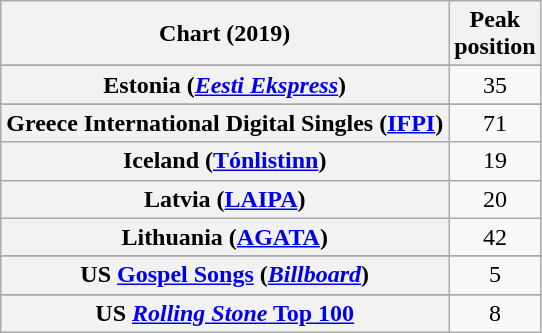<table class="wikitable sortable plainrowheaders" style="text-align:center">
<tr>
<th scope="col">Chart (2019)</th>
<th scope="col">Peak<br>position</th>
</tr>
<tr>
</tr>
<tr>
</tr>
<tr>
</tr>
<tr>
</tr>
<tr>
<th scope="row">Estonia (<em><a href='#'>Eesti Ekspress</a></em>)</th>
<td>35</td>
</tr>
<tr>
</tr>
<tr>
<th scope="row">Greece International Digital Singles (<a href='#'>IFPI</a>)</th>
<td>71</td>
</tr>
<tr>
<th scope="row">Iceland (<a href='#'>Tónlistinn</a>)</th>
<td>19</td>
</tr>
<tr>
<th scope="row">Latvia (<a href='#'>LAIPA</a>)</th>
<td>20</td>
</tr>
<tr>
<th scope="row">Lithuania (<a href='#'>AGATA</a>)</th>
<td>42</td>
</tr>
<tr>
</tr>
<tr>
</tr>
<tr>
</tr>
<tr>
</tr>
<tr>
</tr>
<tr>
</tr>
<tr>
</tr>
<tr>
</tr>
<tr>
</tr>
<tr>
<th scope="row">US <a href='#'>Gospel Songs</a> (<em><a href='#'>Billboard</a></em>)</th>
<td>5</td>
</tr>
<tr>
</tr>
<tr>
<th scope="row">US <a href='#'><em>Rolling Stone</em> Top 100</a></th>
<td>8</td>
</tr>
</table>
